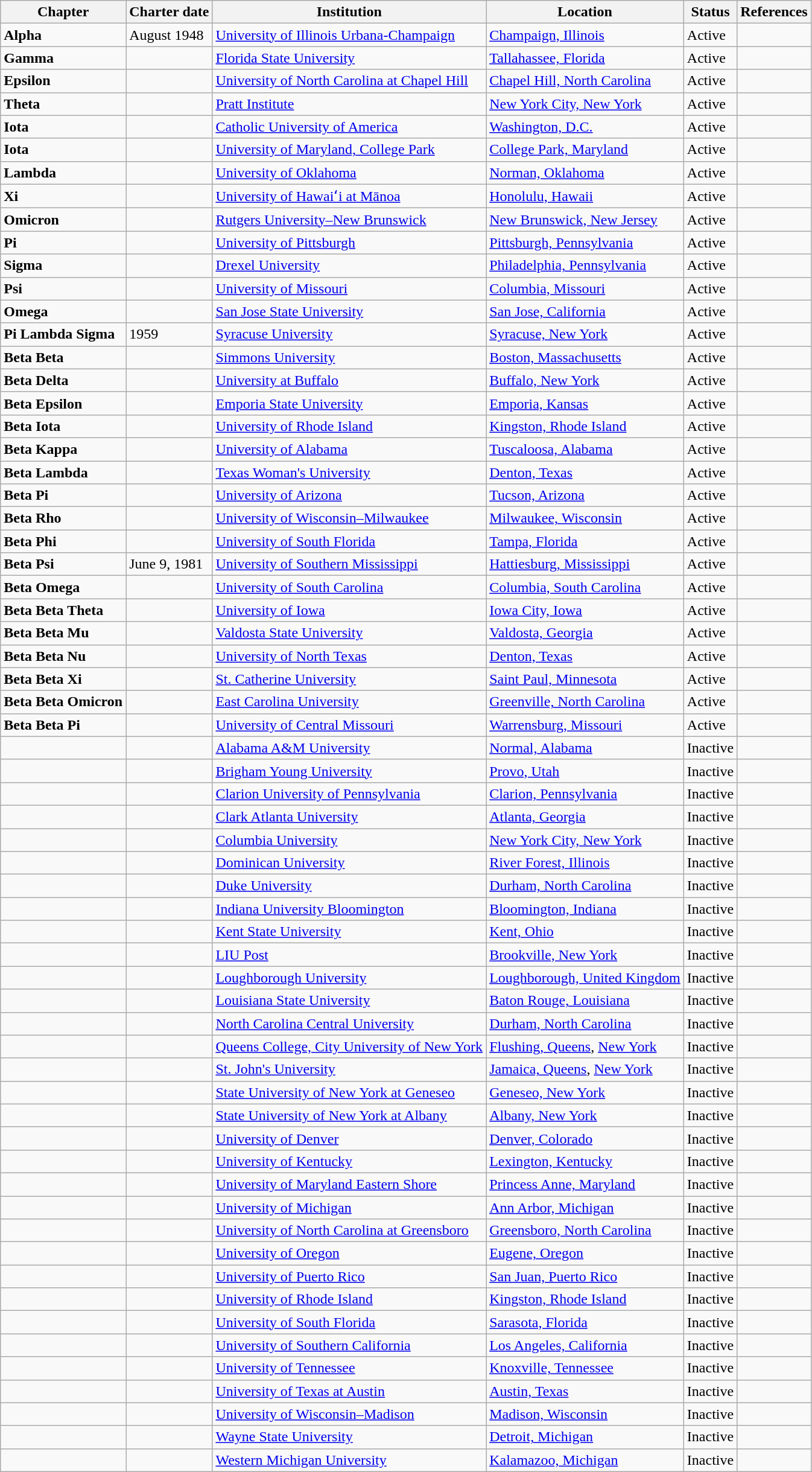<table class="wikitable sortable">
<tr>
<th>Chapter</th>
<th>Charter date</th>
<th>Institution</th>
<th>Location</th>
<th>Status</th>
<th>References</th>
</tr>
<tr>
<td><strong>Alpha</strong></td>
<td>August 1948</td>
<td><a href='#'>University of Illinois Urbana-Champaign</a></td>
<td><a href='#'>Champaign, Illinois</a></td>
<td>Active</td>
<td></td>
</tr>
<tr>
<td><strong>Gamma</strong></td>
<td></td>
<td><a href='#'>Florida State University</a></td>
<td><a href='#'>Tallahassee, Florida</a></td>
<td>Active</td>
<td></td>
</tr>
<tr>
<td><strong>Epsilon</strong></td>
<td></td>
<td><a href='#'>University of North Carolina at Chapel Hill</a></td>
<td><a href='#'>Chapel Hill, North Carolina</a></td>
<td>Active</td>
<td></td>
</tr>
<tr>
<td><strong>Theta</strong></td>
<td></td>
<td><a href='#'>Pratt Institute</a></td>
<td><a href='#'>New York City, New York</a></td>
<td>Active</td>
<td></td>
</tr>
<tr>
<td><strong>Iota</strong></td>
<td></td>
<td><a href='#'>Catholic University of America</a></td>
<td><a href='#'>Washington, D.C.</a></td>
<td>Active</td>
<td></td>
</tr>
<tr>
<td><strong>Iota</strong></td>
<td></td>
<td><a href='#'>University of Maryland, College Park</a></td>
<td><a href='#'>College Park, Maryland</a></td>
<td>Active</td>
<td></td>
</tr>
<tr>
<td><strong>Lambda</strong></td>
<td></td>
<td><a href='#'>University of Oklahoma</a></td>
<td><a href='#'>Norman, Oklahoma</a></td>
<td>Active</td>
<td></td>
</tr>
<tr>
<td><strong>Xi</strong></td>
<td></td>
<td><a href='#'>University of Hawaiʻi at Mānoa</a></td>
<td><a href='#'>Honolulu, Hawaii</a></td>
<td>Active</td>
<td></td>
</tr>
<tr>
<td><strong>Omicron</strong></td>
<td></td>
<td><a href='#'>Rutgers University–New Brunswick</a></td>
<td><a href='#'>New Brunswick, New Jersey</a></td>
<td>Active</td>
<td></td>
</tr>
<tr>
<td><strong>Pi</strong></td>
<td></td>
<td><a href='#'>University of Pittsburgh</a></td>
<td><a href='#'>Pittsburgh, Pennsylvania</a></td>
<td>Active</td>
<td></td>
</tr>
<tr>
<td><strong>Sigma</strong></td>
<td></td>
<td><a href='#'>Drexel University</a></td>
<td><a href='#'>Philadelphia, Pennsylvania</a></td>
<td>Active</td>
<td></td>
</tr>
<tr>
<td><strong>Psi</strong></td>
<td></td>
<td><a href='#'>University of Missouri</a></td>
<td><a href='#'>Columbia, Missouri</a></td>
<td>Active</td>
<td></td>
</tr>
<tr>
<td><strong>Omega</strong></td>
<td></td>
<td><a href='#'>San Jose State University</a></td>
<td><a href='#'>San Jose, California</a></td>
<td>Active</td>
<td></td>
</tr>
<tr>
<td><strong>Pi Lambda Sigma</strong></td>
<td>1959</td>
<td><a href='#'>Syracuse University</a></td>
<td><a href='#'>Syracuse, New York</a></td>
<td>Active</td>
<td></td>
</tr>
<tr>
<td><strong>Beta Beta</strong></td>
<td></td>
<td><a href='#'>Simmons University</a></td>
<td><a href='#'>Boston, Massachusetts</a></td>
<td>Active</td>
<td></td>
</tr>
<tr>
<td><strong>Beta Delta</strong></td>
<td></td>
<td><a href='#'>University at Buffalo</a></td>
<td><a href='#'>Buffalo, New York</a></td>
<td>Active</td>
<td></td>
</tr>
<tr>
<td><strong>Beta Epsilon</strong></td>
<td></td>
<td><a href='#'>Emporia State University</a></td>
<td><a href='#'>Emporia, Kansas</a></td>
<td>Active</td>
<td></td>
</tr>
<tr>
<td><strong>Beta Iota</strong></td>
<td></td>
<td><a href='#'>University of Rhode Island</a></td>
<td><a href='#'>Kingston, Rhode Island</a></td>
<td>Active</td>
<td></td>
</tr>
<tr>
<td><strong>Beta Kappa</strong></td>
<td></td>
<td><a href='#'>University of Alabama</a></td>
<td><a href='#'>Tuscaloosa, Alabama</a></td>
<td>Active</td>
<td></td>
</tr>
<tr>
<td><strong>Beta Lambda</strong></td>
<td></td>
<td><a href='#'>Texas Woman's University</a></td>
<td><a href='#'>Denton, Texas</a></td>
<td>Active</td>
<td></td>
</tr>
<tr>
<td><strong>Beta Pi</strong></td>
<td></td>
<td><a href='#'>University of Arizona</a></td>
<td><a href='#'>Tucson, Arizona</a></td>
<td>Active</td>
<td></td>
</tr>
<tr>
<td><strong>Beta Rho</strong></td>
<td></td>
<td><a href='#'>University of Wisconsin–Milwaukee</a></td>
<td><a href='#'>Milwaukee, Wisconsin</a></td>
<td>Active</td>
<td></td>
</tr>
<tr>
<td><strong>Beta Phi</strong></td>
<td></td>
<td><a href='#'>University of South Florida</a></td>
<td><a href='#'>Tampa, Florida</a></td>
<td>Active</td>
<td></td>
</tr>
<tr>
<td><strong>Beta Psi</strong></td>
<td>June 9, 1981</td>
<td><a href='#'>University of Southern Mississippi</a></td>
<td><a href='#'>Hattiesburg, Mississippi</a></td>
<td>Active</td>
<td></td>
</tr>
<tr>
<td><strong>Beta Omega</strong></td>
<td></td>
<td><a href='#'>University of South Carolina</a></td>
<td><a href='#'>Columbia, South Carolina</a></td>
<td>Active</td>
<td></td>
</tr>
<tr>
<td><strong>Beta Beta Theta</strong></td>
<td></td>
<td><a href='#'>University of Iowa</a></td>
<td><a href='#'>Iowa City, Iowa</a></td>
<td>Active</td>
<td></td>
</tr>
<tr>
<td><strong>Beta Beta Mu</strong></td>
<td></td>
<td><a href='#'>Valdosta State University</a></td>
<td><a href='#'>Valdosta, Georgia</a></td>
<td>Active</td>
<td></td>
</tr>
<tr>
<td><strong>Beta Beta Nu</strong></td>
<td></td>
<td><a href='#'>University of North Texas</a></td>
<td><a href='#'>Denton, Texas</a></td>
<td>Active</td>
<td></td>
</tr>
<tr>
<td><strong>Beta Beta Xi</strong></td>
<td></td>
<td><a href='#'>St. Catherine University</a></td>
<td><a href='#'>Saint Paul, Minnesota</a></td>
<td>Active</td>
<td></td>
</tr>
<tr>
<td><strong>Beta Beta Omicron</strong></td>
<td></td>
<td><a href='#'>East Carolina University</a></td>
<td><a href='#'>Greenville, North Carolina</a></td>
<td>Active</td>
<td></td>
</tr>
<tr>
<td><strong>Beta Beta Pi</strong></td>
<td></td>
<td><a href='#'>University of Central Missouri</a></td>
<td><a href='#'>Warrensburg, Missouri</a></td>
<td>Active</td>
<td></td>
</tr>
<tr>
<td></td>
<td></td>
<td><a href='#'>Alabama A&M University</a></td>
<td><a href='#'>Normal, Alabama</a></td>
<td>Inactive</td>
<td></td>
</tr>
<tr>
<td></td>
<td></td>
<td><a href='#'>Brigham Young University</a></td>
<td><a href='#'>Provo, Utah</a></td>
<td>Inactive</td>
<td></td>
</tr>
<tr>
<td></td>
<td></td>
<td><a href='#'>Clarion University of Pennsylvania</a></td>
<td><a href='#'>Clarion, Pennsylvania</a></td>
<td>Inactive</td>
<td></td>
</tr>
<tr>
<td></td>
<td></td>
<td><a href='#'>Clark Atlanta University</a></td>
<td><a href='#'>Atlanta, Georgia</a></td>
<td>Inactive</td>
<td></td>
</tr>
<tr>
<td></td>
<td></td>
<td><a href='#'>Columbia University</a></td>
<td><a href='#'>New York City, New York</a></td>
<td>Inactive</td>
<td></td>
</tr>
<tr>
<td></td>
<td></td>
<td><a href='#'>Dominican University</a></td>
<td><a href='#'>River Forest, Illinois</a></td>
<td>Inactive</td>
<td></td>
</tr>
<tr>
<td></td>
<td></td>
<td><a href='#'>Duke University</a></td>
<td><a href='#'>Durham, North Carolina</a></td>
<td>Inactive</td>
<td></td>
</tr>
<tr>
<td></td>
<td></td>
<td><a href='#'>Indiana University Bloomington</a></td>
<td><a href='#'>Bloomington, Indiana</a></td>
<td>Inactive</td>
<td></td>
</tr>
<tr>
<td></td>
<td></td>
<td><a href='#'>Kent State University</a></td>
<td><a href='#'>Kent, Ohio</a></td>
<td>Inactive</td>
<td></td>
</tr>
<tr>
<td></td>
<td></td>
<td><a href='#'>LIU Post</a></td>
<td><a href='#'>Brookville, New York</a></td>
<td>Inactive</td>
<td></td>
</tr>
<tr>
<td></td>
<td></td>
<td><a href='#'>Loughborough University</a></td>
<td><a href='#'>Loughborough, United Kingdom</a></td>
<td>Inactive</td>
<td></td>
</tr>
<tr>
<td></td>
<td></td>
<td><a href='#'>Louisiana State University</a></td>
<td><a href='#'>Baton Rouge, Louisiana</a></td>
<td>Inactive</td>
<td></td>
</tr>
<tr>
<td></td>
<td></td>
<td><a href='#'>North Carolina Central University</a></td>
<td><a href='#'>Durham, North Carolina</a></td>
<td>Inactive</td>
<td></td>
</tr>
<tr>
<td></td>
<td></td>
<td><a href='#'>Queens College, City University of New York</a></td>
<td><a href='#'>Flushing, Queens</a>, <a href='#'>New York</a></td>
<td>Inactive</td>
<td></td>
</tr>
<tr>
<td></td>
<td></td>
<td><a href='#'>St. John's University</a></td>
<td><a href='#'>Jamaica, Queens</a>, <a href='#'>New York</a></td>
<td>Inactive</td>
<td></td>
</tr>
<tr>
<td></td>
<td></td>
<td><a href='#'>State University of New York at Geneseo</a></td>
<td><a href='#'>Geneseo, New York</a></td>
<td>Inactive</td>
<td></td>
</tr>
<tr>
<td></td>
<td></td>
<td><a href='#'>State University of New York at Albany</a></td>
<td><a href='#'>Albany, New York</a></td>
<td>Inactive</td>
<td></td>
</tr>
<tr>
<td></td>
<td></td>
<td><a href='#'>University of Denver</a></td>
<td><a href='#'>Denver, Colorado</a></td>
<td>Inactive</td>
<td></td>
</tr>
<tr>
<td></td>
<td></td>
<td><a href='#'>University of Kentucky</a></td>
<td><a href='#'>Lexington, Kentucky</a></td>
<td>Inactive</td>
<td></td>
</tr>
<tr>
<td></td>
<td></td>
<td><a href='#'>University of Maryland Eastern Shore</a></td>
<td><a href='#'>Princess Anne, Maryland</a></td>
<td>Inactive</td>
<td></td>
</tr>
<tr>
<td></td>
<td></td>
<td><a href='#'>University of Michigan</a></td>
<td><a href='#'>Ann Arbor, Michigan</a></td>
<td>Inactive</td>
<td></td>
</tr>
<tr>
<td></td>
<td></td>
<td><a href='#'>University of North Carolina at Greensboro</a></td>
<td><a href='#'>Greensboro, North Carolina</a></td>
<td>Inactive</td>
<td></td>
</tr>
<tr>
<td></td>
<td></td>
<td><a href='#'>University of Oregon</a></td>
<td><a href='#'>Eugene, Oregon</a></td>
<td>Inactive</td>
<td></td>
</tr>
<tr>
<td></td>
<td></td>
<td><a href='#'>University of Puerto Rico</a></td>
<td><a href='#'>San Juan, Puerto Rico</a></td>
<td>Inactive</td>
<td></td>
</tr>
<tr>
<td></td>
<td></td>
<td><a href='#'>University of Rhode Island</a></td>
<td><a href='#'>Kingston, Rhode Island</a></td>
<td>Inactive</td>
<td></td>
</tr>
<tr>
<td></td>
<td></td>
<td><a href='#'>University of South Florida</a></td>
<td><a href='#'>Sarasota, Florida</a></td>
<td>Inactive</td>
<td></td>
</tr>
<tr>
<td></td>
<td></td>
<td><a href='#'>University of Southern California</a></td>
<td><a href='#'>Los Angeles, California</a></td>
<td>Inactive</td>
<td></td>
</tr>
<tr>
<td></td>
<td></td>
<td><a href='#'>University of Tennessee</a></td>
<td><a href='#'>Knoxville, Tennessee</a></td>
<td>Inactive</td>
<td></td>
</tr>
<tr>
<td></td>
<td></td>
<td><a href='#'>University of Texas at Austin</a></td>
<td><a href='#'>Austin, Texas</a></td>
<td>Inactive</td>
<td></td>
</tr>
<tr>
<td></td>
<td></td>
<td><a href='#'>University of Wisconsin–Madison</a></td>
<td><a href='#'>Madison, Wisconsin</a></td>
<td>Inactive</td>
<td></td>
</tr>
<tr>
<td></td>
<td></td>
<td><a href='#'>Wayne State University</a></td>
<td><a href='#'>Detroit, Michigan</a></td>
<td>Inactive</td>
<td></td>
</tr>
<tr>
<td></td>
<td></td>
<td><a href='#'>Western Michigan University</a></td>
<td><a href='#'>Kalamazoo, Michigan</a></td>
<td>Inactive</td>
<td></td>
</tr>
</table>
